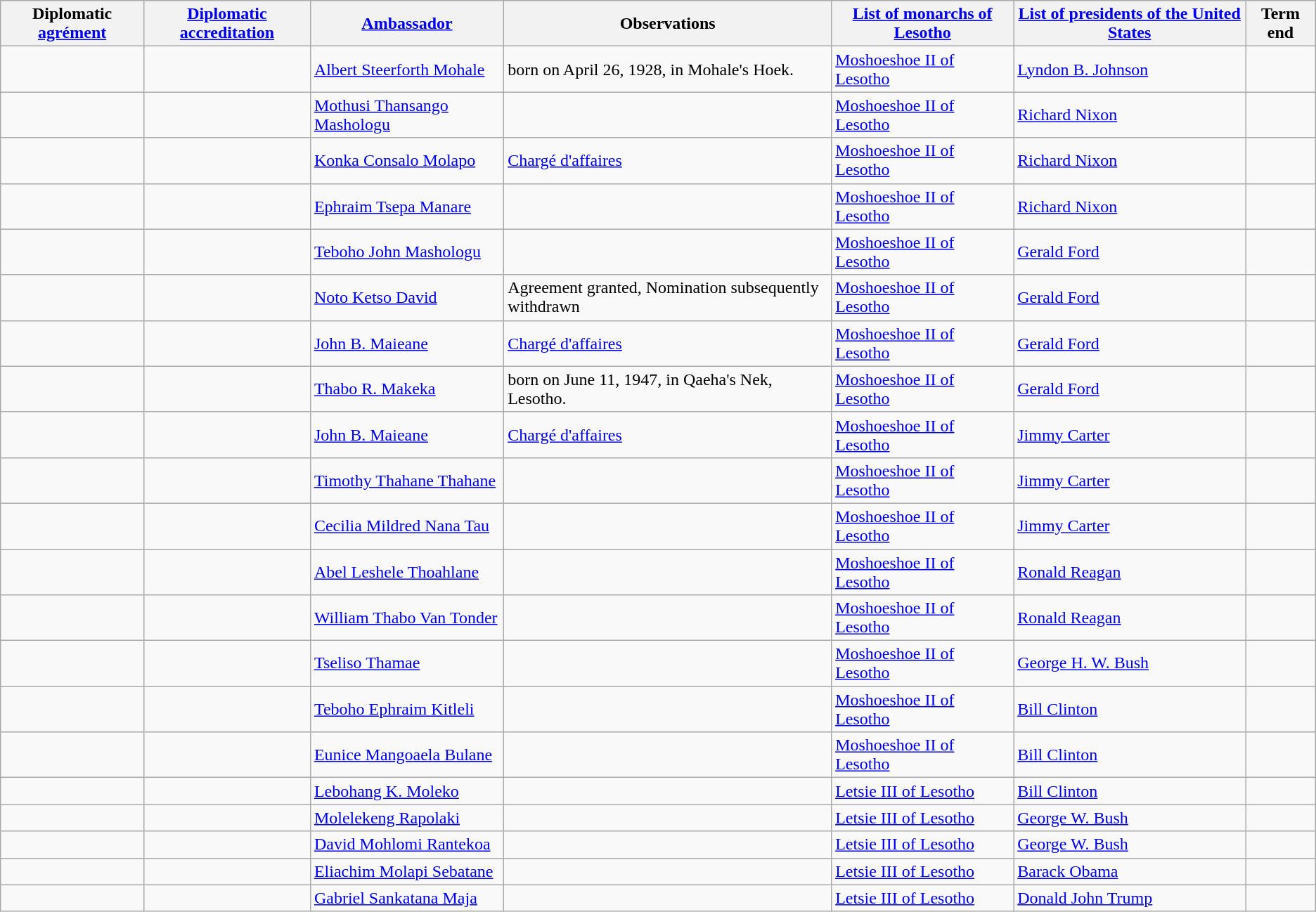<table class="wikitable sortable">
<tr>
<th>Diplomatic <a href='#'>agrément</a></th>
<th><a href='#'>Diplomatic accreditation</a></th>
<th><a href='#'>Ambassador</a></th>
<th>Observations</th>
<th><a href='#'>List of monarchs of Lesotho</a></th>
<th><a href='#'>List of presidents of the United States</a></th>
<th>Term end</th>
</tr>
<tr>
<td></td>
<td></td>
<td><a href='#'>Albert Steerforth Mohale</a></td>
<td>born on April 26, 1928, in Mohale's Hoek.</td>
<td><a href='#'>Moshoeshoe II of Lesotho</a></td>
<td><a href='#'>Lyndon B. Johnson</a></td>
<td></td>
</tr>
<tr>
<td></td>
<td></td>
<td><a href='#'>Mothusi Thansango Mashologu</a></td>
<td></td>
<td><a href='#'>Moshoeshoe II of Lesotho</a></td>
<td><a href='#'>Richard Nixon</a></td>
<td></td>
</tr>
<tr>
<td></td>
<td></td>
<td><a href='#'>Konka Consalo Molapo</a></td>
<td><a href='#'>Chargé d'affaires</a></td>
<td><a href='#'>Moshoeshoe II of Lesotho</a></td>
<td><a href='#'>Richard Nixon</a></td>
<td></td>
</tr>
<tr>
<td></td>
<td></td>
<td><a href='#'>Ephraim Tsepa Manare</a></td>
<td></td>
<td><a href='#'>Moshoeshoe II of Lesotho</a></td>
<td><a href='#'>Richard Nixon</a></td>
<td></td>
</tr>
<tr>
<td></td>
<td></td>
<td><a href='#'>Teboho John Mashologu</a></td>
<td></td>
<td><a href='#'>Moshoeshoe II of Lesotho</a></td>
<td><a href='#'>Gerald Ford</a></td>
<td></td>
</tr>
<tr>
<td></td>
<td></td>
<td><a href='#'>Noto Ketso David</a></td>
<td>Agreement granted, Nomination subsequently withdrawn</td>
<td><a href='#'>Moshoeshoe II of Lesotho</a></td>
<td><a href='#'>Gerald Ford</a></td>
<td></td>
</tr>
<tr>
<td></td>
<td></td>
<td><a href='#'>John B. Maieane</a></td>
<td><a href='#'>Chargé d'affaires</a></td>
<td><a href='#'>Moshoeshoe II of Lesotho</a></td>
<td><a href='#'>Gerald Ford</a></td>
<td></td>
</tr>
<tr>
<td></td>
<td></td>
<td><a href='#'>Thabo R. Makeka</a></td>
<td>born on June 11, 1947, in Qaeha's Nek, Lesotho.</td>
<td><a href='#'>Moshoeshoe II of Lesotho</a></td>
<td><a href='#'>Gerald Ford</a></td>
<td></td>
</tr>
<tr>
<td></td>
<td></td>
<td><a href='#'>John B. Maieane</a></td>
<td><a href='#'>Chargé d'affaires</a></td>
<td><a href='#'>Moshoeshoe II of Lesotho</a></td>
<td><a href='#'>Jimmy Carter</a></td>
<td></td>
</tr>
<tr>
<td></td>
<td></td>
<td><a href='#'>Timothy Thahane Thahane</a></td>
<td></td>
<td><a href='#'>Moshoeshoe II of Lesotho</a></td>
<td><a href='#'>Jimmy Carter</a></td>
<td></td>
</tr>
<tr>
<td></td>
<td></td>
<td><a href='#'>Cecilia Mildred Nana Tau</a></td>
<td></td>
<td><a href='#'>Moshoeshoe II of Lesotho</a></td>
<td><a href='#'>Jimmy Carter</a></td>
<td></td>
</tr>
<tr>
<td></td>
<td></td>
<td><a href='#'>Abel Leshele Thoahlane</a></td>
<td></td>
<td><a href='#'>Moshoeshoe II of Lesotho</a></td>
<td><a href='#'>Ronald Reagan</a></td>
<td></td>
</tr>
<tr>
<td></td>
<td></td>
<td><a href='#'>William Thabo Van Tonder</a></td>
<td></td>
<td><a href='#'>Moshoeshoe II of Lesotho</a></td>
<td><a href='#'>Ronald Reagan</a></td>
<td></td>
</tr>
<tr>
<td></td>
<td></td>
<td><a href='#'>Tseliso Thamae</a></td>
<td></td>
<td><a href='#'>Moshoeshoe II of Lesotho</a></td>
<td><a href='#'>George H. W. Bush</a></td>
<td></td>
</tr>
<tr>
<td></td>
<td></td>
<td><a href='#'>Teboho Ephraim Kitleli</a></td>
<td></td>
<td><a href='#'>Moshoeshoe II of Lesotho</a></td>
<td><a href='#'>Bill Clinton</a></td>
<td></td>
</tr>
<tr>
<td></td>
<td></td>
<td><a href='#'>Eunice Mangoaela Bulane</a></td>
<td></td>
<td><a href='#'>Moshoeshoe II of Lesotho</a></td>
<td><a href='#'>Bill Clinton</a></td>
<td></td>
</tr>
<tr>
<td></td>
<td></td>
<td><a href='#'>Lebohang K. Moleko</a></td>
<td></td>
<td><a href='#'>Letsie III of Lesotho</a></td>
<td><a href='#'>Bill Clinton</a></td>
<td></td>
</tr>
<tr>
<td></td>
<td></td>
<td><a href='#'>Molelekeng Rapolaki</a></td>
<td></td>
<td><a href='#'>Letsie III of Lesotho</a></td>
<td><a href='#'>George W. Bush</a></td>
<td></td>
</tr>
<tr>
<td></td>
<td></td>
<td><a href='#'>David Mohlomi Rantekoa</a></td>
<td></td>
<td><a href='#'>Letsie III of Lesotho</a></td>
<td><a href='#'>George W. Bush</a></td>
<td></td>
</tr>
<tr>
<td></td>
<td></td>
<td><a href='#'>Eliachim Molapi Sebatane</a></td>
<td></td>
<td><a href='#'>Letsie III of Lesotho</a></td>
<td><a href='#'>Barack Obama</a></td>
<td></td>
</tr>
<tr>
<td></td>
<td></td>
<td><a href='#'>Gabriel Sankatana Maja</a></td>
<td></td>
<td><a href='#'>Letsie III of Lesotho</a></td>
<td><a href='#'>Donald John Trump</a></td>
<td></td>
</tr>
</table>
